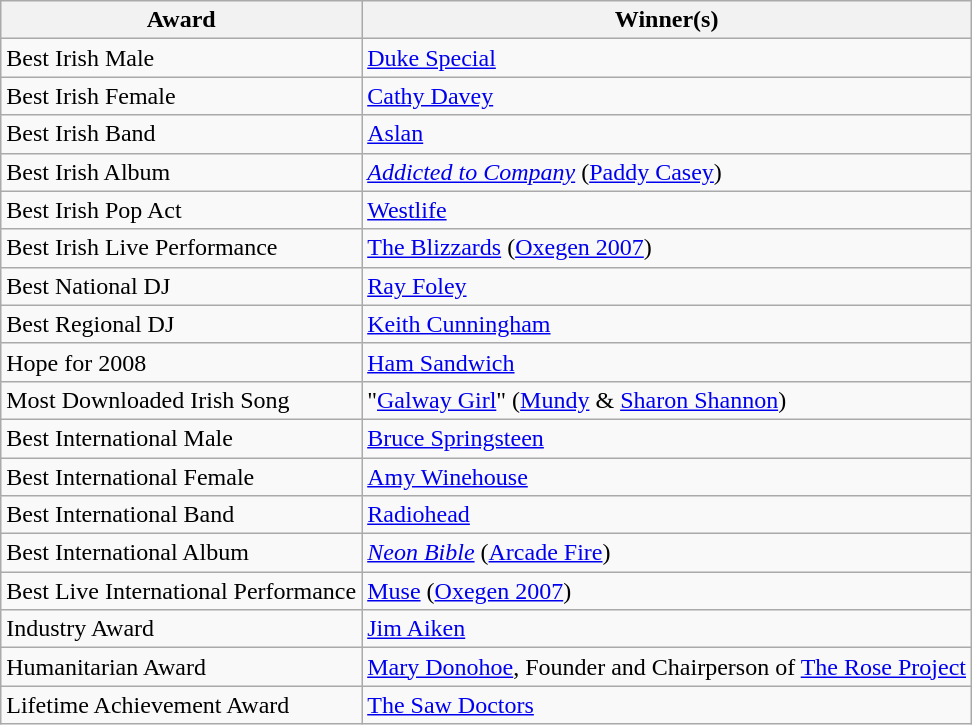<table class="wikitable">
<tr>
<th>Award</th>
<th>Winner(s)</th>
</tr>
<tr>
<td>Best Irish Male</td>
<td><a href='#'>Duke Special</a></td>
</tr>
<tr>
<td>Best Irish Female</td>
<td><a href='#'>Cathy Davey</a></td>
</tr>
<tr>
<td>Best Irish Band</td>
<td><a href='#'>Aslan</a></td>
</tr>
<tr>
<td>Best Irish Album</td>
<td><em><a href='#'>Addicted to Company</a></em> (<a href='#'>Paddy Casey</a>)</td>
</tr>
<tr>
<td>Best Irish Pop Act</td>
<td><a href='#'>Westlife</a></td>
</tr>
<tr>
<td>Best Irish Live Performance</td>
<td><a href='#'>The Blizzards</a> (<a href='#'>Oxegen 2007</a>)</td>
</tr>
<tr>
<td>Best National DJ</td>
<td><a href='#'>Ray Foley</a></td>
</tr>
<tr>
<td>Best Regional DJ</td>
<td><a href='#'>Keith Cunningham</a></td>
</tr>
<tr>
<td>Hope for 2008</td>
<td><a href='#'>Ham Sandwich</a></td>
</tr>
<tr>
<td>Most Downloaded Irish Song</td>
<td>"<a href='#'>Galway Girl</a>" (<a href='#'>Mundy</a> & <a href='#'>Sharon Shannon</a>)</td>
</tr>
<tr>
<td>Best International Male</td>
<td><a href='#'>Bruce Springsteen</a></td>
</tr>
<tr>
<td>Best International Female</td>
<td><a href='#'>Amy Winehouse</a></td>
</tr>
<tr>
<td>Best International Band</td>
<td><a href='#'>Radiohead</a></td>
</tr>
<tr>
<td>Best International Album</td>
<td><em><a href='#'>Neon Bible</a></em> (<a href='#'>Arcade Fire</a>)</td>
</tr>
<tr>
<td>Best Live International Performance</td>
<td><a href='#'>Muse</a> (<a href='#'>Oxegen 2007</a>)</td>
</tr>
<tr>
<td>Industry Award</td>
<td><a href='#'>Jim Aiken</a></td>
</tr>
<tr>
<td>Humanitarian Award</td>
<td><a href='#'>Mary Donohoe</a>, Founder and Chairperson of <a href='#'>The Rose Project</a></td>
</tr>
<tr>
<td>Lifetime Achievement Award</td>
<td><a href='#'>The Saw Doctors</a></td>
</tr>
</table>
